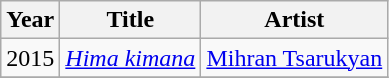<table class="wikitable sortable">
<tr>
<th scope="col">Year</th>
<th scope="col">Title</th>
<th scope="col">Artist</th>
</tr>
<tr>
<td align="center">2015</td>
<td scope="col"><em><a href='#'>Hima kimana</a></em></td>
<td><a href='#'>Mihran Tsarukyan</a></td>
</tr>
<tr>
</tr>
</table>
